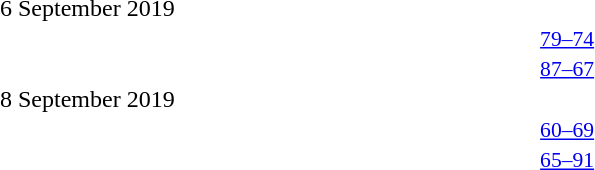<table style="width:100%;" cellspacing="1">
<tr>
<th width=25%></th>
<th width=2%></th>
<th width=6%></th>
<th width=2%></th>
<th width=25%></th>
</tr>
<tr>
<td>6 September 2019</td>
</tr>
<tr style=font-size:90%>
<td align=right></td>
<td></td>
<td align=center><a href='#'>79–74</a></td>
<td></td>
<td></td>
<td></td>
</tr>
<tr style=font-size:90%>
<td align=right></td>
<td></td>
<td align=center><a href='#'>87–67</a></td>
<td></td>
<td></td>
<td></td>
</tr>
<tr>
<td>8 September 2019</td>
</tr>
<tr style=font-size:90%>
<td align=right></td>
<td></td>
<td align=center><a href='#'>60–69</a></td>
<td></td>
<td></td>
<td></td>
</tr>
<tr style=font-size:90%>
<td align=right></td>
<td></td>
<td align=center><a href='#'>65–91</a></td>
<td></td>
<td></td>
<td></td>
</tr>
</table>
